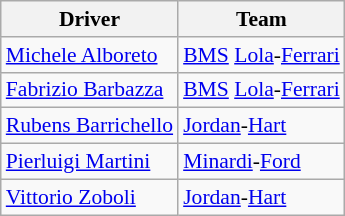<table class="wikitable" style="font-size:90%">
<tr>
<th>Driver</th>
<th>Team</th>
</tr>
<tr>
<td> <a href='#'>Michele Alboreto</a></td>
<td><a href='#'>BMS</a> <a href='#'>Lola</a>-<a href='#'>Ferrari</a></td>
</tr>
<tr>
<td> <a href='#'>Fabrizio Barbazza</a></td>
<td><a href='#'>BMS</a> <a href='#'>Lola</a>-<a href='#'>Ferrari</a></td>
</tr>
<tr>
<td> <a href='#'>Rubens Barrichello</a></td>
<td><a href='#'>Jordan</a>-<a href='#'>Hart</a></td>
</tr>
<tr>
<td> <a href='#'>Pierluigi Martini</a></td>
<td><a href='#'>Minardi</a>-<a href='#'>Ford</a></td>
</tr>
<tr>
<td> <a href='#'>Vittorio Zoboli</a></td>
<td><a href='#'>Jordan</a>-<a href='#'>Hart</a></td>
</tr>
</table>
